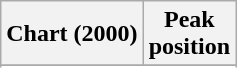<table class="wikitable sortable">
<tr>
<th>Chart (2000)</th>
<th>Peak<br>position</th>
</tr>
<tr>
</tr>
<tr>
</tr>
<tr>
</tr>
<tr>
</tr>
<tr>
</tr>
<tr>
</tr>
<tr>
</tr>
<tr>
</tr>
<tr>
</tr>
</table>
